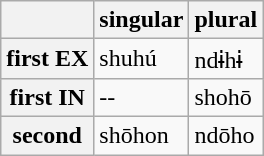<table class="wikitable">
<tr>
<th></th>
<th>singular</th>
<th>plural</th>
</tr>
<tr>
<th>first EX</th>
<td>shuhú</td>
<td>ndɨhɨ</td>
</tr>
<tr>
<th>first IN</th>
<td>--</td>
<td>shohō</td>
</tr>
<tr>
<th>second</th>
<td>shōhon</td>
<td>ndōho</td>
</tr>
</table>
